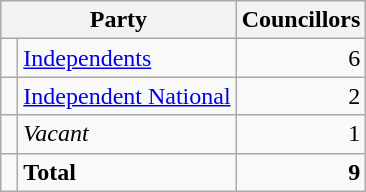<table class="wikitable">
<tr>
<th colspan="2">Party</th>
<th>Councillors</th>
</tr>
<tr>
<td> </td>
<td><a href='#'>Independents</a></td>
<td align=right>6</td>
</tr>
<tr>
<td> </td>
<td><a href='#'>Independent National</a></td>
<td align=right>2</td>
</tr>
<tr>
<td></td>
<td><em>Vacant</em></td>
<td align=right>1</td>
</tr>
<tr>
<td></td>
<td><strong>Total</strong></td>
<td align=right><strong>9</strong></td>
</tr>
</table>
